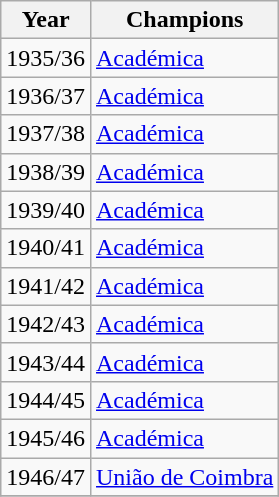<table class="wikitable" style="text-align:left">
<tr>
<th style= width="100px">Year</th>
<th style= width="400px">Champions</th>
</tr>
<tr>
<td>1935/36</td>
<td><a href='#'>Académica</a></td>
</tr>
<tr>
<td>1936/37</td>
<td><a href='#'>Académica</a></td>
</tr>
<tr>
<td>1937/38</td>
<td><a href='#'>Académica</a></td>
</tr>
<tr>
<td>1938/39</td>
<td><a href='#'>Académica</a></td>
</tr>
<tr>
<td>1939/40</td>
<td><a href='#'>Académica</a></td>
</tr>
<tr>
<td>1940/41</td>
<td><a href='#'>Académica</a></td>
</tr>
<tr>
<td>1941/42</td>
<td><a href='#'>Académica</a></td>
</tr>
<tr>
<td>1942/43</td>
<td><a href='#'>Académica</a></td>
</tr>
<tr>
<td>1943/44</td>
<td><a href='#'>Académica</a></td>
</tr>
<tr>
<td>1944/45</td>
<td><a href='#'>Académica</a></td>
</tr>
<tr>
<td>1945/46</td>
<td><a href='#'>Académica</a></td>
</tr>
<tr>
<td>1946/47</td>
<td><a href='#'>União de Coimbra</a></td>
</tr>
<tr>
</tr>
</table>
